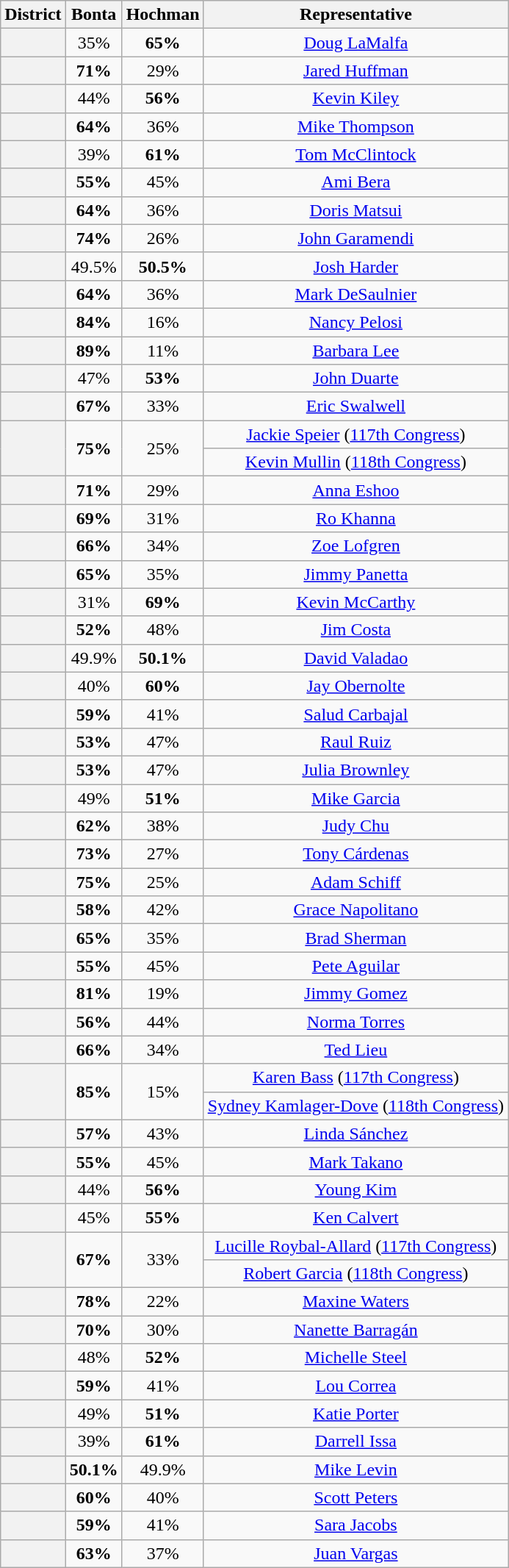<table class="wikitable sortable">
<tr>
<th>District</th>
<th>Bonta</th>
<th>Hochman</th>
<th>Representative</th>
</tr>
<tr align=center>
<th></th>
<td>35%</td>
<td><strong>65%</strong></td>
<td><a href='#'>Doug LaMalfa</a></td>
</tr>
<tr align=center>
<th></th>
<td><strong>71%</strong></td>
<td>29%</td>
<td><a href='#'>Jared Huffman</a></td>
</tr>
<tr align=center>
<th></th>
<td>44%</td>
<td><strong>56%</strong></td>
<td><a href='#'>Kevin Kiley</a></td>
</tr>
<tr align=center>
<th></th>
<td><strong>64%</strong></td>
<td>36%</td>
<td><a href='#'>Mike Thompson</a></td>
</tr>
<tr align=center>
<th></th>
<td>39%</td>
<td><strong>61%</strong></td>
<td><a href='#'>Tom McClintock</a></td>
</tr>
<tr align=center>
<th></th>
<td><strong>55%</strong></td>
<td>45%</td>
<td><a href='#'>Ami Bera</a></td>
</tr>
<tr align=center>
<th></th>
<td><strong>64%</strong></td>
<td>36%</td>
<td><a href='#'>Doris Matsui</a></td>
</tr>
<tr align=center>
<th></th>
<td><strong>74%</strong></td>
<td>26%</td>
<td><a href='#'>John Garamendi</a></td>
</tr>
<tr align=center>
<th></th>
<td>49.5%</td>
<td><strong>50.5%</strong></td>
<td><a href='#'>Josh Harder</a></td>
</tr>
<tr align=center>
<th></th>
<td><strong>64%</strong></td>
<td>36%</td>
<td><a href='#'>Mark DeSaulnier</a></td>
</tr>
<tr align=center>
<th></th>
<td><strong>84%</strong></td>
<td>16%</td>
<td><a href='#'>Nancy Pelosi</a></td>
</tr>
<tr align=center>
<th></th>
<td><strong>89%</strong></td>
<td>11%</td>
<td><a href='#'>Barbara Lee</a></td>
</tr>
<tr align=center>
<th></th>
<td>47%</td>
<td><strong>53%</strong></td>
<td><a href='#'>John Duarte</a></td>
</tr>
<tr align=center>
<th></th>
<td><strong>67%</strong></td>
<td>33%</td>
<td><a href='#'>Eric Swalwell</a></td>
</tr>
<tr align=center>
<th rowspan=2 ></th>
<td rowspan=2><strong>75%</strong></td>
<td rowspan=2>25%</td>
<td><a href='#'>Jackie Speier</a> (<a href='#'>117th Congress</a>)</td>
</tr>
<tr align=center>
<td><a href='#'>Kevin Mullin</a> (<a href='#'>118th Congress</a>)</td>
</tr>
<tr align=center>
<th></th>
<td><strong>71%</strong></td>
<td>29%</td>
<td><a href='#'>Anna Eshoo</a></td>
</tr>
<tr align=center>
<th></th>
<td><strong>69%</strong></td>
<td>31%</td>
<td><a href='#'>Ro Khanna</a></td>
</tr>
<tr align=center>
<th></th>
<td><strong>66%</strong></td>
<td>34%</td>
<td><a href='#'>Zoe Lofgren</a></td>
</tr>
<tr align=center>
<th></th>
<td><strong>65%</strong></td>
<td>35%</td>
<td><a href='#'>Jimmy Panetta</a></td>
</tr>
<tr align=center>
<th></th>
<td>31%</td>
<td><strong>69%</strong></td>
<td><a href='#'>Kevin McCarthy</a></td>
</tr>
<tr align=center>
<th></th>
<td><strong>52%</strong></td>
<td>48%</td>
<td><a href='#'>Jim Costa</a></td>
</tr>
<tr align=center>
<th></th>
<td>49.9%</td>
<td><strong>50.1%</strong></td>
<td><a href='#'>David Valadao</a></td>
</tr>
<tr align=center>
<th></th>
<td>40%</td>
<td><strong>60%</strong></td>
<td><a href='#'>Jay Obernolte</a></td>
</tr>
<tr align=center>
<th></th>
<td><strong>59%</strong></td>
<td>41%</td>
<td><a href='#'>Salud Carbajal</a></td>
</tr>
<tr align=center>
<th></th>
<td><strong>53%</strong></td>
<td>47%</td>
<td><a href='#'>Raul Ruiz</a></td>
</tr>
<tr align=center>
<th></th>
<td><strong>53%</strong></td>
<td>47%</td>
<td><a href='#'>Julia Brownley</a></td>
</tr>
<tr align=center>
<th></th>
<td>49%</td>
<td><strong>51%</strong></td>
<td><a href='#'>Mike Garcia</a></td>
</tr>
<tr align=center>
<th></th>
<td><strong>62%</strong></td>
<td>38%</td>
<td><a href='#'>Judy Chu</a></td>
</tr>
<tr align=center>
<th></th>
<td><strong>73%</strong></td>
<td>27%</td>
<td><a href='#'>Tony Cárdenas</a></td>
</tr>
<tr align=center>
<th></th>
<td><strong>75%</strong></td>
<td>25%</td>
<td><a href='#'>Adam Schiff</a></td>
</tr>
<tr align=center>
<th></th>
<td><strong>58%</strong></td>
<td>42%</td>
<td><a href='#'>Grace Napolitano</a></td>
</tr>
<tr align=center>
<th></th>
<td><strong>65%</strong></td>
<td>35%</td>
<td><a href='#'>Brad Sherman</a></td>
</tr>
<tr align=center>
<th></th>
<td><strong>55%</strong></td>
<td>45%</td>
<td><a href='#'>Pete Aguilar</a></td>
</tr>
<tr align=center>
<th></th>
<td><strong>81%</strong></td>
<td>19%</td>
<td><a href='#'>Jimmy Gomez</a></td>
</tr>
<tr align=center>
<th></th>
<td><strong>56%</strong></td>
<td>44%</td>
<td><a href='#'>Norma Torres</a></td>
</tr>
<tr align=center>
<th></th>
<td><strong>66%</strong></td>
<td>34%</td>
<td><a href='#'>Ted Lieu</a></td>
</tr>
<tr align=center>
<th rowspan=2 ></th>
<td rowspan=2><strong>85%</strong></td>
<td rowspan=2>15%</td>
<td><a href='#'>Karen Bass</a> (<a href='#'>117th Congress</a>)</td>
</tr>
<tr align=center>
<td><a href='#'>Sydney Kamlager-Dove</a> (<a href='#'>118th Congress</a>)</td>
</tr>
<tr align=center>
<th></th>
<td><strong>57%</strong></td>
<td>43%</td>
<td><a href='#'>Linda Sánchez</a></td>
</tr>
<tr align=center>
<th></th>
<td><strong>55%</strong></td>
<td>45%</td>
<td><a href='#'>Mark Takano</a></td>
</tr>
<tr align=center>
<th></th>
<td>44%</td>
<td><strong>56%</strong></td>
<td><a href='#'>Young Kim</a></td>
</tr>
<tr align=center>
<th></th>
<td>45%</td>
<td><strong>55%</strong></td>
<td><a href='#'>Ken Calvert</a></td>
</tr>
<tr align=center>
<th rowspan=2 ></th>
<td rowspan=2><strong>67%</strong></td>
<td rowspan=2>33%</td>
<td><a href='#'>Lucille Roybal-Allard</a> (<a href='#'>117th Congress</a>)</td>
</tr>
<tr align=center>
<td><a href='#'>Robert Garcia</a> (<a href='#'>118th Congress</a>)</td>
</tr>
<tr align=center>
<th></th>
<td><strong>78%</strong></td>
<td>22%</td>
<td><a href='#'>Maxine Waters</a></td>
</tr>
<tr align=center>
<th></th>
<td><strong>70%</strong></td>
<td>30%</td>
<td><a href='#'>Nanette Barragán</a></td>
</tr>
<tr align=center>
<th></th>
<td>48%</td>
<td><strong>52%</strong></td>
<td><a href='#'>Michelle Steel</a></td>
</tr>
<tr align=center>
<th></th>
<td><strong>59%</strong></td>
<td>41%</td>
<td><a href='#'>Lou Correa</a></td>
</tr>
<tr align=center>
<th></th>
<td>49%</td>
<td><strong>51%</strong></td>
<td><a href='#'>Katie Porter</a></td>
</tr>
<tr align=center>
<th></th>
<td>39%</td>
<td><strong>61%</strong></td>
<td><a href='#'>Darrell Issa</a></td>
</tr>
<tr align=center>
<th></th>
<td><strong>50.1%</strong></td>
<td>49.9%</td>
<td><a href='#'>Mike Levin</a></td>
</tr>
<tr align=center>
<th></th>
<td><strong>60%</strong></td>
<td>40%</td>
<td><a href='#'>Scott Peters</a></td>
</tr>
<tr align=center>
<th></th>
<td><strong>59%</strong></td>
<td>41%</td>
<td><a href='#'>Sara Jacobs</a></td>
</tr>
<tr align=center>
<th></th>
<td><strong>63%</strong></td>
<td>37%</td>
<td><a href='#'>Juan Vargas</a></td>
</tr>
</table>
